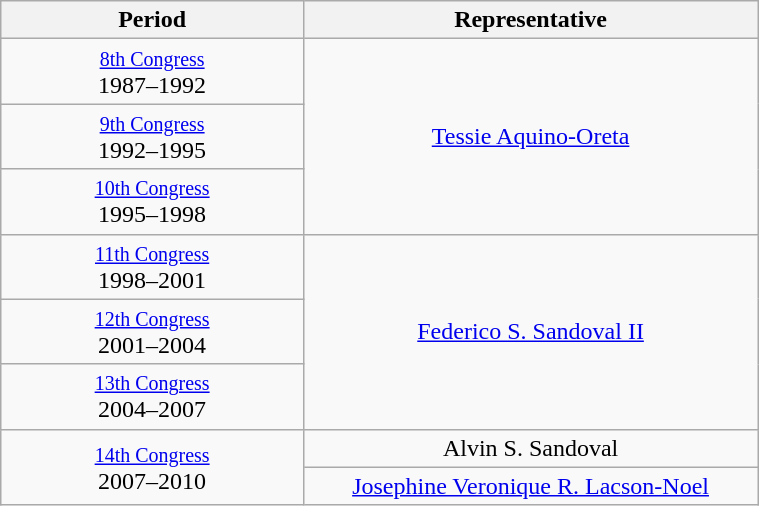<table class="wikitable" style="text-align:center; width:40%;">
<tr>
<th width=40%>Period</th>
<th>Representative</th>
</tr>
<tr>
<td><small><a href='#'>8th Congress</a></small><br>1987–1992</td>
<td rowspan=3><a href='#'>Tessie Aquino-Oreta</a></td>
</tr>
<tr>
<td><small><a href='#'>9th Congress</a></small><br>1992–1995</td>
</tr>
<tr>
<td><small><a href='#'>10th Congress</a></small><br>1995–1998</td>
</tr>
<tr>
<td><small><a href='#'>11th Congress</a></small><br>1998–2001</td>
<td rowspan=3><a href='#'>Federico S. Sandoval II</a></td>
</tr>
<tr>
<td><small><a href='#'>12th Congress</a></small><br>2001–2004</td>
</tr>
<tr>
<td><small><a href='#'>13th Congress</a></small><br>2004–2007</td>
</tr>
<tr>
<td rowspan=2><small><a href='#'>14th Congress</a></small><br>2007–2010</td>
<td>Alvin S. Sandoval</td>
</tr>
<tr>
<td><a href='#'>Josephine Veronique R. Lacson-Noel</a></td>
</tr>
</table>
